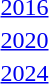<table>
<tr>
<td><a href='#'>2016</a></td>
<td></td>
<td></td>
<td></td>
</tr>
<tr>
<td><a href='#'>2020</a></td>
<td></td>
<td></td>
<td></td>
</tr>
<tr>
<td><a href='#'>2024</a></td>
<td></td>
<td></td>
<td></td>
</tr>
</table>
